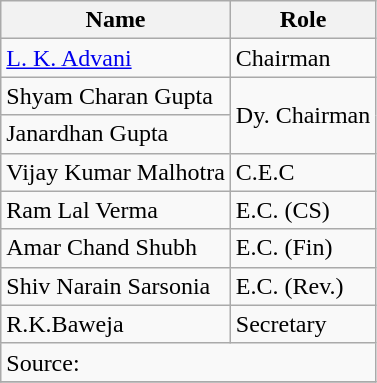<table class="wikitable sortable">
<tr>
<th>Name</th>
<th>Role</th>
</tr>
<tr>
<td><a href='#'>L. K. Advani</a></td>
<td>Chairman</td>
</tr>
<tr>
<td>Shyam Charan Gupta</td>
<td rowspan=2>Dy. Chairman</td>
</tr>
<tr>
<td>Janardhan Gupta</td>
</tr>
<tr>
<td>Vijay Kumar Malhotra</td>
<td>C.E.C</td>
</tr>
<tr>
<td>Ram Lal Verma</td>
<td>E.C. (CS)</td>
</tr>
<tr>
<td>Amar Chand Shubh</td>
<td>E.C. (Fin)</td>
</tr>
<tr>
<td>Shiv Narain Sarsonia</td>
<td>E.C. (Rev.)</td>
</tr>
<tr>
<td>R.K.Baweja</td>
<td>Secretary</td>
</tr>
<tr class="sortbottom">
<td colspan=2>Source:</td>
</tr>
<tr>
</tr>
</table>
